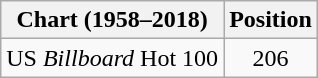<table class="wikitable plainrowheaders">
<tr>
<th scope="col">Chart (1958–2018)</th>
<th scope="col">Position</th>
</tr>
<tr>
<td>US <em>Billboard</em> Hot 100</td>
<td style="text-align:center;">206</td>
</tr>
</table>
